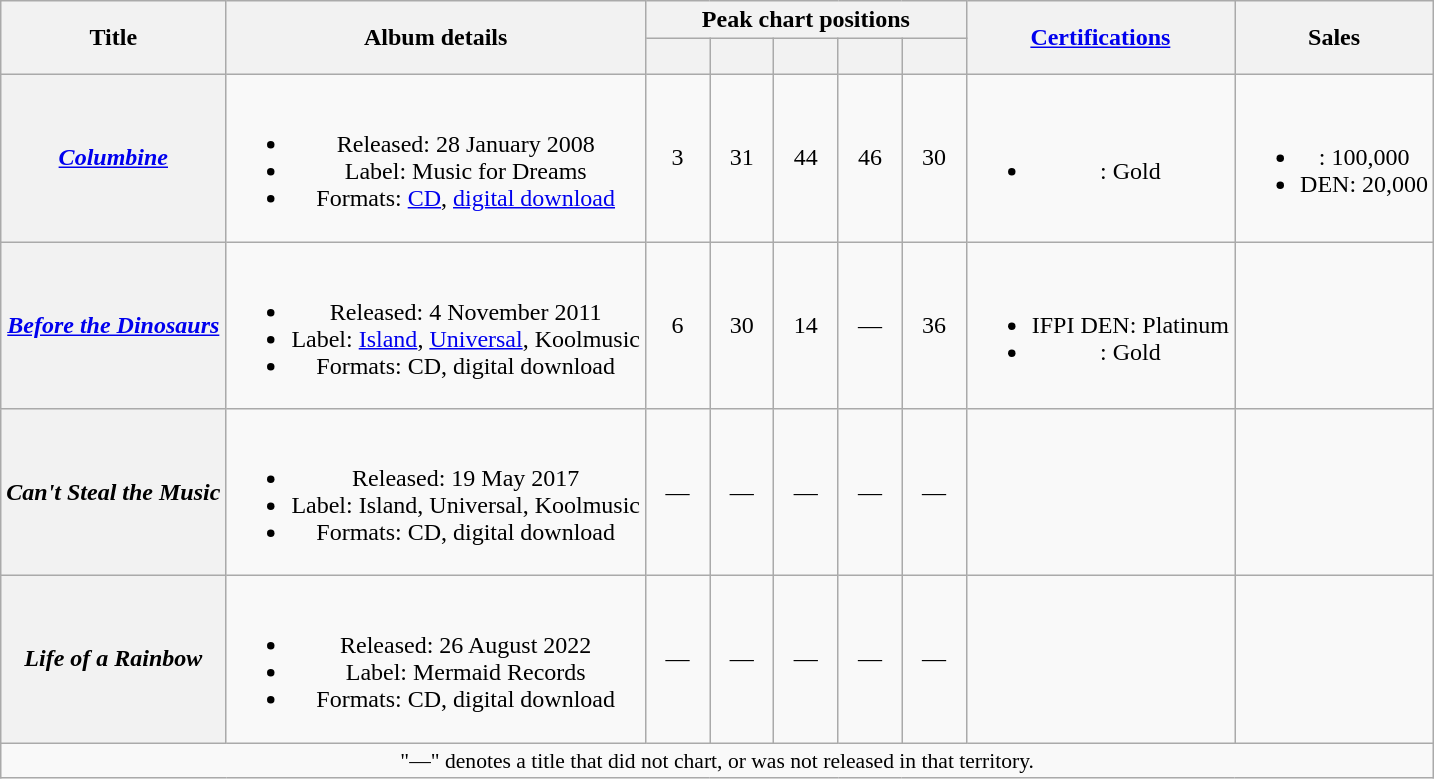<table class="wikitable plainrowheaders" style="text-align:center;" border="1">
<tr>
<th scope="col" rowspan="2">Title</th>
<th scope="col" rowspan="2">Album details</th>
<th scope="col" colspan="5">Peak chart positions</th>
<th scope="col" rowspan="2"><a href='#'>Certifications</a></th>
<th scope="col" rowspan="2">Sales</th>
</tr>
<tr>
<th scope="col" style="width:2.5em;font-size:90%;"><a href='#'></a><br></th>
<th scope="col" style="width:2.5em;font-size:90%;"><a href='#'></a><br></th>
<th scope="col" style="width:2.5em;font-size:90%;"><a href='#'></a><br></th>
<th scope="col" style="width:2.5em;font-size:90%;"><a href='#'></a><br></th>
<th scope="col" style="width:2.5em;font-size:90%;"><a href='#'></a><br></th>
</tr>
<tr>
<th scope="row"><em><a href='#'>Columbine</a></em></th>
<td><br><ul><li>Released: 28 January 2008</li><li>Label: Music for Dreams</li><li>Formats: <a href='#'>CD</a>, <a href='#'>digital download</a></li></ul></td>
<td>3</td>
<td>31</td>
<td>44</td>
<td>46</td>
<td>30</td>
<td><br><ul><li><a href='#'></a>: Gold</li></ul></td>
<td><br><ul><li>: 100,000</li><li>DEN: 20,000</li></ul></td>
</tr>
<tr>
<th scope="row"><em><a href='#'>Before the Dinosaurs</a></em></th>
<td><br><ul><li>Released: 4 November 2011</li><li>Label: <a href='#'>Island</a>, <a href='#'>Universal</a>, Koolmusic</li><li>Formats: CD, digital download</li></ul></td>
<td>6</td>
<td>30</td>
<td>14</td>
<td>—</td>
<td>36</td>
<td><br><ul><li>IFPI DEN: Platinum</li><li><a href='#'></a>: Gold</li></ul></td>
<td></td>
</tr>
<tr>
<th scope="row"><em>Can't Steal the Music</em></th>
<td><br><ul><li>Released: 19 May 2017</li><li>Label: Island, Universal, Koolmusic</li><li>Formats: CD, digital download</li></ul></td>
<td>—</td>
<td>—</td>
<td>—</td>
<td>—</td>
<td>—</td>
<td></td>
<td></td>
</tr>
<tr>
<th scope="row"><em>Life of a Rainbow</em></th>
<td><br><ul><li>Released: 26 August 2022</li><li>Label: Mermaid Records</li><li>Formats: CD, digital download</li></ul></td>
<td>—</td>
<td>—</td>
<td>—</td>
<td>—</td>
<td>—</td>
<td></td>
<td></td>
</tr>
<tr>
<td colspan="14" style="font-size:90%">"—" denotes a title that did not chart, or was not released in that territory.</td>
</tr>
</table>
